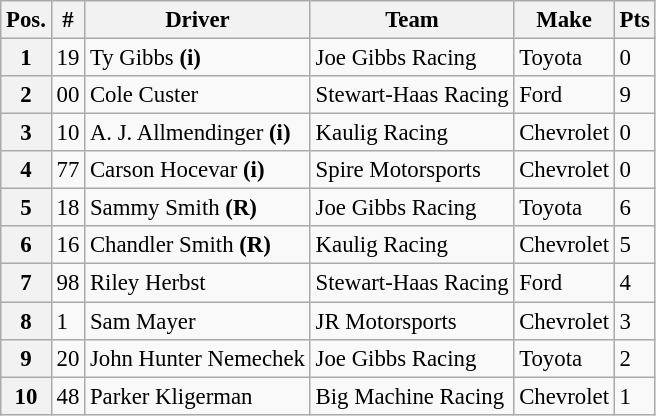<table class="wikitable" style="font-size:95%">
<tr>
<th>Pos.</th>
<th>#</th>
<th>Driver</th>
<th>Team</th>
<th>Make</th>
<th>Pts</th>
</tr>
<tr>
<th>1</th>
<td>19</td>
<td>Ty Gibbs <strong>(i)</strong></td>
<td>Joe Gibbs Racing</td>
<td>Toyota</td>
<td>0</td>
</tr>
<tr>
<th>2</th>
<td>00</td>
<td>Cole Custer</td>
<td>Stewart-Haas Racing</td>
<td>Ford</td>
<td>9</td>
</tr>
<tr>
<th>3</th>
<td>10</td>
<td>A. J. Allmendinger <strong>(i)</strong></td>
<td>Kaulig Racing</td>
<td>Chevrolet</td>
<td>0</td>
</tr>
<tr>
<th>4</th>
<td>77</td>
<td>Carson Hocevar <strong>(i)</strong></td>
<td>Spire Motorsports</td>
<td>Chevrolet</td>
<td>0</td>
</tr>
<tr>
<th>5</th>
<td>18</td>
<td>Sammy Smith <strong>(R)</strong></td>
<td>Joe Gibbs Racing</td>
<td>Toyota</td>
<td>6</td>
</tr>
<tr>
<th>6</th>
<td>16</td>
<td>Chandler Smith <strong>(R)</strong></td>
<td>Kaulig Racing</td>
<td>Chevrolet</td>
<td>5</td>
</tr>
<tr>
<th>7</th>
<td>98</td>
<td>Riley Herbst</td>
<td>Stewart-Haas Racing</td>
<td>Ford</td>
<td>4</td>
</tr>
<tr>
<th>8</th>
<td>1</td>
<td>Sam Mayer</td>
<td>JR Motorsports</td>
<td>Chevrolet</td>
<td>3</td>
</tr>
<tr>
<th>9</th>
<td>20</td>
<td>John Hunter Nemechek</td>
<td>Joe Gibbs Racing</td>
<td>Toyota</td>
<td>2</td>
</tr>
<tr>
<th>10</th>
<td>48</td>
<td>Parker Kligerman</td>
<td>Big Machine Racing</td>
<td>Chevrolet</td>
<td>1</td>
</tr>
</table>
